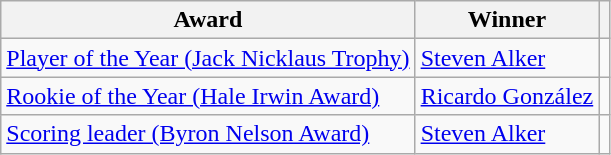<table class="wikitable">
<tr>
<th>Award</th>
<th>Winner</th>
<th></th>
</tr>
<tr>
<td><a href='#'>Player of the Year (Jack Nicklaus Trophy)</a></td>
<td> <a href='#'>Steven Alker</a></td>
<td></td>
</tr>
<tr>
<td><a href='#'>Rookie of the Year (Hale Irwin Award)</a></td>
<td> <a href='#'>Ricardo González</a></td>
<td></td>
</tr>
<tr>
<td><a href='#'>Scoring leader (Byron Nelson Award)</a></td>
<td> <a href='#'>Steven Alker</a></td>
<td></td>
</tr>
</table>
